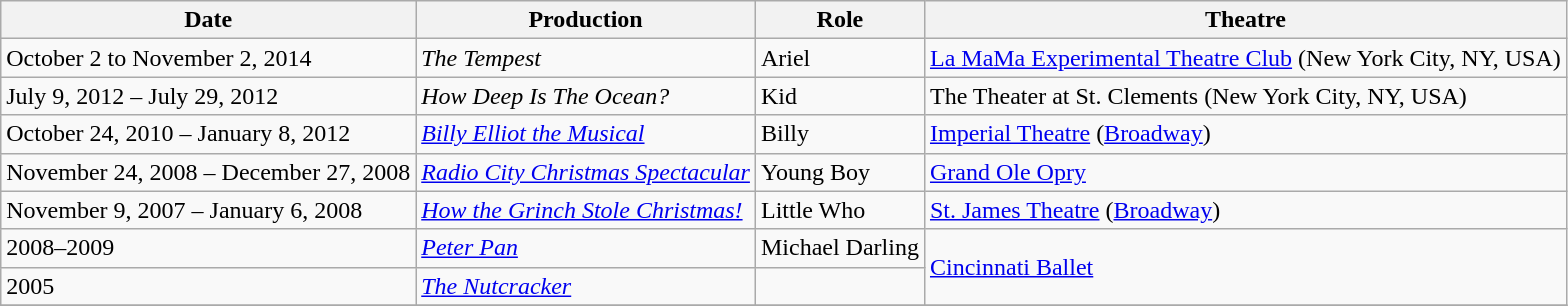<table class="wikitable">
<tr>
<th>Date</th>
<th>Production</th>
<th>Role</th>
<th>Theatre</th>
</tr>
<tr>
<td>October 2 to November 2, 2014</td>
<td><em>The Tempest</em></td>
<td>Ariel</td>
<td><a href='#'>La MaMa Experimental Theatre Club</a> (New York City, NY, USA)</td>
</tr>
<tr>
<td>July 9, 2012 – July 29, 2012</td>
<td><em>How Deep Is The Ocean?</em></td>
<td>Kid</td>
<td>The Theater at St. Clements (New York City, NY, USA)</td>
</tr>
<tr>
<td>October 24, 2010 – January 8, 2012</td>
<td><em><a href='#'>Billy Elliot the Musical</a></em></td>
<td>Billy</td>
<td><a href='#'>Imperial Theatre</a> (<a href='#'>Broadway</a>)</td>
</tr>
<tr>
<td>November 24, 2008 – December 27, 2008</td>
<td><em><a href='#'>Radio City Christmas Spectacular</a></em></td>
<td>Young Boy</td>
<td><a href='#'>Grand Ole Opry</a></td>
</tr>
<tr>
<td>November 9, 2007 – January 6, 2008</td>
<td><em><a href='#'>How the Grinch Stole Christmas!</a></em></td>
<td>Little Who</td>
<td><a href='#'>St. James Theatre</a> (<a href='#'>Broadway</a>)</td>
</tr>
<tr>
<td>2008–2009</td>
<td><em><a href='#'>Peter Pan</a></em></td>
<td>Michael Darling</td>
<td rowspan=2><a href='#'>Cincinnati Ballet</a></td>
</tr>
<tr>
<td>2005</td>
<td><em><a href='#'>The Nutcracker</a></em></td>
<td></td>
</tr>
<tr>
</tr>
</table>
